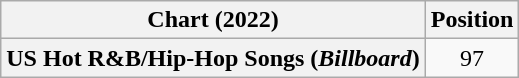<table class="wikitable plainrowheaders" style="text-align:center">
<tr>
<th scope="col">Chart (2022)</th>
<th scope="col">Position</th>
</tr>
<tr>
<th scope="row">US Hot R&B/Hip-Hop Songs (<em>Billboard</em>)</th>
<td>97</td>
</tr>
</table>
